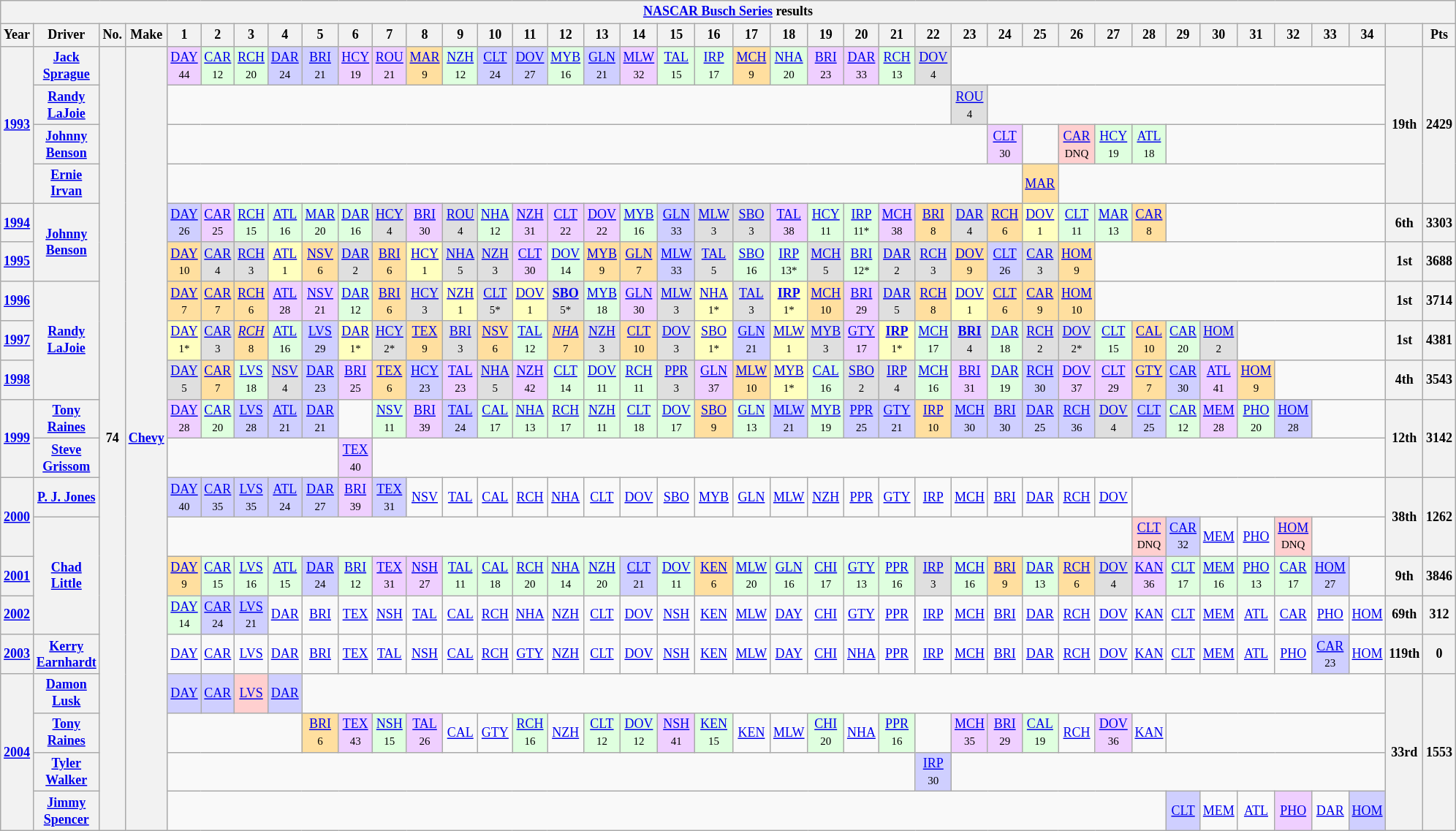<table class="wikitable" style="text-align:center; font-size:75%">
<tr>
<th colspan="42"><a href='#'>NASCAR Busch Series</a> results</th>
</tr>
<tr>
<th>Year</th>
<th>Driver</th>
<th>No.</th>
<th>Make</th>
<th>1</th>
<th>2</th>
<th>3</th>
<th>4</th>
<th>5</th>
<th>6</th>
<th>7</th>
<th>8</th>
<th>9</th>
<th>10</th>
<th>11</th>
<th>12</th>
<th>13</th>
<th>14</th>
<th>15</th>
<th>16</th>
<th>17</th>
<th>18</th>
<th>19</th>
<th>20</th>
<th>21</th>
<th>22</th>
<th>23</th>
<th>24</th>
<th>25</th>
<th>26</th>
<th>27</th>
<th>28</th>
<th>29</th>
<th>30</th>
<th>31</th>
<th>32</th>
<th>33</th>
<th>34</th>
<th></th>
<th>Pts</th>
</tr>
<tr>
<th rowspan=4><a href='#'>1993</a></th>
<th><a href='#'>Jack Sprague</a></th>
<th rowspan=31>74</th>
<th rowspan=21><a href='#'>Chevy</a></th>
<td style="background:#EFCFFF;"><a href='#'>DAY</a><br><small>44</small></td>
<td style="background:#DFFFDF;"><a href='#'>CAR</a><br><small>12</small></td>
<td style="background:#DFFFDF;"><a href='#'>RCH</a><br><small>20</small></td>
<td style="background:#CFCFFF;"><a href='#'>DAR</a><br><small>24</small></td>
<td style="background:#CFCFFF;"><a href='#'>BRI</a><br><small>21</small></td>
<td style="background:#EFCFFF;"><a href='#'>HCY</a><br><small>19</small></td>
<td style="background:#EFCFFF;"><a href='#'>ROU</a><br><small>21</small></td>
<td style="background:#FFDF9F;"><a href='#'>MAR</a><br><small>9</small></td>
<td style="background:#DFFFDF;"><a href='#'>NZH</a><br><small>12</small></td>
<td style="background:#CFCFFF;"><a href='#'>CLT</a><br><small>24</small></td>
<td style="background:#CFCFFF;"><a href='#'>DOV</a><br><small>27</small></td>
<td style="background:#DFFFDF;"><a href='#'>MYB</a><br><small>16</small></td>
<td style="background:#CFCFFF;"><a href='#'>GLN</a><br><small>21</small></td>
<td style="background:#EFCFFF;"><a href='#'>MLW</a><br><small>32</small></td>
<td style="background:#DFFFDF;"><a href='#'>TAL</a><br><small>15</small></td>
<td style="background:#DFFFDF;"><a href='#'>IRP</a><br><small>17</small></td>
<td style="background:#FFDF9F;"><a href='#'>MCH</a><br><small>9</small></td>
<td style="background:#DFFFDF;"><a href='#'>NHA</a><br><small>20</small></td>
<td style="background:#EFCFFF;"><a href='#'>BRI</a><br><small>23</small></td>
<td style="background:#EFCFFF;"><a href='#'>DAR</a><br><small>33</small></td>
<td style="background:#DFFFDF;"><a href='#'>RCH</a><br><small>13</small></td>
<td style="background:#DFDFDF;"><a href='#'>DOV</a><br><small>4</small></td>
<td colspan=12></td>
<th rowspan=4>19th</th>
<th rowspan=4>2429</th>
</tr>
<tr>
<th><a href='#'>Randy LaJoie</a></th>
<td colspan=22></td>
<td style="background:#DFDFDF;"><a href='#'>ROU</a><br><small>4</small></td>
<td colspan=11></td>
</tr>
<tr>
<th><a href='#'>Johnny Benson</a></th>
<td colspan=23></td>
<td style="background:#EFCFFF;"><a href='#'>CLT</a><br><small>30</small></td>
<td></td>
<td style="background:#FFCFCF;"><a href='#'>CAR</a><br><small>DNQ</small></td>
<td style="background:#DFFFDF;"><a href='#'>HCY</a><br><small>19</small></td>
<td style="background:#DFFFDF;"><a href='#'>ATL</a><br><small>18</small></td>
<td colspan=6></td>
</tr>
<tr>
<th><a href='#'>Ernie Irvan</a></th>
<td colspan=24></td>
<td style="background:#FFDF9F;"><a href='#'>MAR</a><br></td>
<td colspan=9></td>
</tr>
<tr>
<th><a href='#'>1994</a></th>
<th rowspan=2><a href='#'>Johnny Benson</a></th>
<td style="background:#CFCFFF;"><a href='#'>DAY</a><br><small>26</small></td>
<td style="background:#EFCFFF;"><a href='#'>CAR</a><br><small>25</small></td>
<td style="background:#DFFFDF;"><a href='#'>RCH</a><br><small>15</small></td>
<td style="background:#DFFFDF;"><a href='#'>ATL</a><br><small>16</small></td>
<td style="background:#DFFFDF;"><a href='#'>MAR</a><br><small>20</small></td>
<td style="background:#DFFFDF;"><a href='#'>DAR</a><br><small>16</small></td>
<td style="background:#DFDFDF;"><a href='#'>HCY</a><br><small>4</small></td>
<td style="background:#EFCFFF;"><a href='#'>BRI</a><br><small>30</small></td>
<td style="background:#DFDFDF;"><a href='#'>ROU</a><br><small>4</small></td>
<td style="background:#DFFFDF;"><a href='#'>NHA</a><br><small>12</small></td>
<td style="background:#EFCFFF;"><a href='#'>NZH</a><br><small>31</small></td>
<td style="background:#EFCFFF;"><a href='#'>CLT</a><br><small>22</small></td>
<td style="background:#EFCFFF;"><a href='#'>DOV</a><br><small>22</small></td>
<td style="background:#DFFFDF;"><a href='#'>MYB</a><br><small>16</small></td>
<td style="background:#CFCFFF;"><a href='#'>GLN</a><br><small>33</small></td>
<td style="background:#DFDFDF;"><a href='#'>MLW</a><br><small>3</small></td>
<td style="background:#DFDFDF;"><a href='#'>SBO</a><br><small>3</small></td>
<td style="background:#EFCFFF;"><a href='#'>TAL</a><br><small>38</small></td>
<td style="background:#DFFFDF;"><a href='#'>HCY</a><br><small>11</small></td>
<td style="background:#DFFFDF;"><a href='#'>IRP</a><br><small>11*</small></td>
<td style="background:#EFCFFF;"><a href='#'>MCH</a><br><small>38</small></td>
<td style="background:#FFDF9F;"><a href='#'>BRI</a><br><small>8</small></td>
<td style="background:#DFDFDF;"><a href='#'>DAR</a><br><small>4</small></td>
<td style="background:#FFDF9F;"><a href='#'>RCH</a><br><small>6</small></td>
<td style="background:#FFFFBF;"><a href='#'>DOV</a><br><small>1</small></td>
<td style="background:#DFFFDF;"><a href='#'>CLT</a><br><small>11</small></td>
<td style="background:#DFFFDF;"><a href='#'>MAR</a><br><small>13</small></td>
<td style="background:#FFDF9F;"><a href='#'>CAR</a><br><small>8</small></td>
<td colspan=6></td>
<th>6th</th>
<th>3303</th>
</tr>
<tr>
<th><a href='#'>1995</a></th>
<td style="background:#FFDF9F;"><a href='#'>DAY</a><br><small>10</small></td>
<td style="background:#DFDFDF;"><a href='#'>CAR</a><br><small>4</small></td>
<td style="background:#DFDFDF;"><a href='#'>RCH</a><br><small>3</small></td>
<td style="background:#FFFFBF;"><a href='#'>ATL</a><br><small>1</small></td>
<td style="background:#FFDF9F;"><a href='#'>NSV</a><br><small>6</small></td>
<td style="background:#DFDFDF;"><a href='#'>DAR</a><br><small>2</small></td>
<td style="background:#FFDF9F;"><a href='#'>BRI</a><br><small>6</small></td>
<td style="background:#FFFFBF;"><a href='#'>HCY</a><br><small>1</small></td>
<td style="background:#DFDFDF;"><a href='#'>NHA</a><br><small>5</small></td>
<td style="background:#DFDFDF;"><a href='#'>NZH</a><br><small>3</small></td>
<td style="background:#EFCFFF;"><a href='#'>CLT</a><br><small>30</small></td>
<td style="background:#DFFFDF;"><a href='#'>DOV</a><br><small>14</small></td>
<td style="background:#FFDF9F;"><a href='#'>MYB</a><br><small>9</small></td>
<td style="background:#FFDF9F;"><a href='#'>GLN</a><br><small>7</small></td>
<td style="background:#CFCFFF;"><a href='#'>MLW</a><br><small>33</small></td>
<td style="background:#DFDFDF;"><a href='#'>TAL</a><br><small>5</small></td>
<td style="background:#DFFFDF;"><a href='#'>SBO</a><br><small>16</small></td>
<td style="background:#DFFFDF;"><a href='#'>IRP</a><br><small>13*</small></td>
<td style="background:#DFDFDF;"><a href='#'>MCH</a><br><small>5</small></td>
<td style="background:#DFFFDF;"><a href='#'>BRI</a><br><small>12*</small></td>
<td style="background:#DFDFDF;"><a href='#'>DAR</a><br><small>2</small></td>
<td style="background:#DFDFDF;"><a href='#'>RCH</a><br><small>3</small></td>
<td style="background:#FFDF9F;"><a href='#'>DOV</a><br><small>9</small></td>
<td style="background:#CFCFFF;"><a href='#'>CLT</a><br><small>26</small></td>
<td style="background:#DFDFDF;"><a href='#'>CAR</a><br><small>3</small></td>
<td style="background:#FFDF9F;"><a href='#'>HOM</a><br><small>9</small></td>
<td colspan=8></td>
<th>1st</th>
<th>3688</th>
</tr>
<tr>
<th><a href='#'>1996</a></th>
<th rowspan=3><a href='#'>Randy LaJoie</a></th>
<td style="background:#FFDF9F;"><a href='#'>DAY</a><br><small>7</small></td>
<td style="background:#FFDF9F;"><a href='#'>CAR</a><br><small>7</small></td>
<td style="background:#FFDF9F;"><a href='#'>RCH</a><br><small>6</small></td>
<td style="background:#EFCFFF;"><a href='#'>ATL</a><br><small>28</small></td>
<td style="background:#EFCFFF;"><a href='#'>NSV</a><br><small>21</small></td>
<td style="background:#DFFFDF;"><a href='#'>DAR</a><br><small>12</small></td>
<td style="background:#FFDF9F;"><a href='#'>BRI</a><br><small>6</small></td>
<td style="background:#DFDFDF;"><a href='#'>HCY</a><br><small>3</small></td>
<td style="background:#FFFFBF;"><a href='#'>NZH</a><br><small>1</small></td>
<td style="background:#DFDFDF;"><a href='#'>CLT</a><br><small>5*</small></td>
<td style="background:#FFFFBF;"><a href='#'>DOV</a><br><small>1</small></td>
<td style="background:#DFDFDF;"><strong><a href='#'>SBO</a></strong><br><small>5*</small></td>
<td style="background:#DFFFDF;"><a href='#'>MYB</a><br><small>18</small></td>
<td style="background:#EFCFFF;"><a href='#'>GLN</a><br><small>30</small></td>
<td style="background:#DFDFDF;"><a href='#'>MLW</a><br><small>3</small></td>
<td style="background:#FFFFBF;"><a href='#'>NHA</a><br><small>1*</small></td>
<td style="background:#DFDFDF;"><a href='#'>TAL</a><br><small>3</small></td>
<td style="background:#FFFFBF;"><strong><a href='#'>IRP</a></strong><br><small>1*</small></td>
<td style="background:#FFDF9F;"><a href='#'>MCH</a><br><small>10</small></td>
<td style="background:#EFCFFF;"><a href='#'>BRI</a><br><small>29</small></td>
<td style="background:#DFDFDF;"><a href='#'>DAR</a><br><small>5</small></td>
<td style="background:#FFDF9F;"><a href='#'>RCH</a><br><small>8</small></td>
<td style="background:#FFFFBF;"><a href='#'>DOV</a><br><small>1</small></td>
<td style="background:#FFDF9F;"><a href='#'>CLT</a><br><small>6</small></td>
<td style="background:#FFDF9F;"><a href='#'>CAR</a><br><small>9</small></td>
<td style="background:#FFDF9F;"><a href='#'>HOM</a><br><small>10</small></td>
<td colspan=8></td>
<th>1st</th>
<th>3714</th>
</tr>
<tr>
<th><a href='#'>1997</a></th>
<td style="background:#FFFFBF;"><a href='#'>DAY</a><br><small>1*</small></td>
<td style="background:#DFDFDF;"><a href='#'>CAR</a><br><small>3</small></td>
<td style="background:#FFDF9F;"><em><a href='#'>RCH</a></em><br><small>8</small></td>
<td style="background:#DFFFDF;"><a href='#'>ATL</a><br><small>16</small></td>
<td style="background:#CFCFFF;"><a href='#'>LVS</a><br><small>29</small></td>
<td style="background:#FFFFBF;"><a href='#'>DAR</a><br><small>1*</small></td>
<td style="background:#DFDFDF;"><a href='#'>HCY</a><br><small>2*</small></td>
<td style="background:#FFDF9F;"><a href='#'>TEX</a><br><small>9</small></td>
<td style="background:#DFDFDF;"><a href='#'>BRI</a><br><small>3</small></td>
<td style="background:#FFDF9F;"><a href='#'>NSV</a><br><small>6</small></td>
<td style="background:#DFFFDF;"><a href='#'>TAL</a><br><small>12</small></td>
<td style="background:#FFDF9F;"><em><a href='#'>NHA</a></em><br><small>7</small></td>
<td style="background:#DFDFDF;"><a href='#'>NZH</a><br><small>3</small></td>
<td style="background:#FFDF9F;"><a href='#'>CLT</a><br><small>10</small></td>
<td style="background:#DFDFDF;"><a href='#'>DOV</a><br><small>3</small></td>
<td style="background:#FFFFBF;"><a href='#'>SBO</a><br><small>1*</small></td>
<td style="background:#CFCFFF;"><a href='#'>GLN</a><br><small>21</small></td>
<td style="background:#FFFFBF;"><a href='#'>MLW</a><br><small>1</small></td>
<td style="background:#DFDFDF;"><a href='#'>MYB</a><br><small>3</small></td>
<td style="background:#EFCFFF;"><a href='#'>GTY</a><br><small>17</small></td>
<td style="background:#FFFFBF;"><strong><a href='#'>IRP</a></strong><br><small>1*</small></td>
<td style="background:#DFFFDF;"><a href='#'>MCH</a><br><small>17</small></td>
<td style="background:#DFDFDF;"><strong><a href='#'>BRI</a></strong><br><small>4</small></td>
<td style="background:#DFFFDF;"><a href='#'>DAR</a><br><small>18</small></td>
<td style="background:#DFDFDF;"><a href='#'>RCH</a><br><small>2</small></td>
<td style="background:#DFDFDF;"><a href='#'>DOV</a><br><small>2*</small></td>
<td style="background:#DFFFDF;"><a href='#'>CLT</a><br><small>15</small></td>
<td style="background:#FFDF9F;"><a href='#'>CAL</a><br><small>10</small></td>
<td style="background:#DFFFDF;"><a href='#'>CAR</a><br><small>20</small></td>
<td style="background:#DFDFDF;"><a href='#'>HOM</a><br><small>2</small></td>
<td colspan=4></td>
<th>1st</th>
<th>4381</th>
</tr>
<tr>
<th><a href='#'>1998</a></th>
<td style="background:#DFDFDF;"><a href='#'>DAY</a><br><small>5</small></td>
<td style="background:#FFDF9F;"><a href='#'>CAR</a><br><small>7</small></td>
<td style="background:#DFFFDF;"><a href='#'>LVS</a><br><small>18</small></td>
<td style="background:#DFDFDF;"><a href='#'>NSV</a><br><small>4</small></td>
<td style="background:#CFCFFF;"><a href='#'>DAR</a><br><small>23</small></td>
<td style="background:#EFCFFF;"><a href='#'>BRI</a><br><small>25</small></td>
<td style="background:#FFDF9F;"><a href='#'>TEX</a><br><small>6</small></td>
<td style="background:#CFCFFF;"><a href='#'>HCY</a><br><small>23</small></td>
<td style="background:#EFCFFF;"><a href='#'>TAL</a><br><small>23</small></td>
<td style="background:#DFDFDF;"><a href='#'>NHA</a><br><small>5</small></td>
<td style="background:#EFCFFF;"><a href='#'>NZH</a><br><small>42</small></td>
<td style="background:#DFFFDF;"><a href='#'>CLT</a><br><small>14</small></td>
<td style="background:#DFFFDF;"><a href='#'>DOV</a><br><small>11</small></td>
<td style="background:#DFFFDF;"><a href='#'>RCH</a><br><small>11</small></td>
<td style="background:#DFDFDF;"><a href='#'>PPR</a><br><small>3</small></td>
<td style="background:#EFCFFF;"><a href='#'>GLN</a><br><small>37</small></td>
<td style="background:#FFDF9F;"><a href='#'>MLW</a><br><small>10</small></td>
<td style="background:#FFFFBF;"><a href='#'>MYB</a><br><small>1*</small></td>
<td style="background:#DFFFDF;"><a href='#'>CAL</a><br><small>16</small></td>
<td style="background:#DFDFDF;"><a href='#'>SBO</a><br><small>2</small></td>
<td style="background:#DFDFDF;"><a href='#'>IRP</a><br><small>4</small></td>
<td style="background:#DFFFDF;"><a href='#'>MCH</a><br><small>16</small></td>
<td style="background:#EFCFFF;"><a href='#'>BRI</a><br><small>31</small></td>
<td style="background:#DFFFDF;"><a href='#'>DAR</a><br><small>19</small></td>
<td style="background:#CFCFFF;"><a href='#'>RCH</a><br><small>30</small></td>
<td style="background:#EFCFFF;"><a href='#'>DOV</a><br><small>37</small></td>
<td style="background:#EFCFFF;"><a href='#'>CLT</a><br><small>29</small></td>
<td style="background:#FFDF9F;"><a href='#'>GTY</a><br><small>7</small></td>
<td style="background:#CFCFFF;"><a href='#'>CAR</a><br><small>30</small></td>
<td style="background:#EFCFFF;"><a href='#'>ATL</a><br><small>41</small></td>
<td style="background:#FFDF9F;"><a href='#'>HOM</a><br><small>9</small></td>
<td colspan=3></td>
<th>4th</th>
<th>3543</th>
</tr>
<tr>
<th rowspan=2><a href='#'>1999</a></th>
<th><a href='#'>Tony Raines</a></th>
<td style="background:#EFCFFF;"><a href='#'>DAY</a><br><small>28</small></td>
<td style="background:#DFFFDF;"><a href='#'>CAR</a><br><small>20</small></td>
<td style="background:#CFCFFF;"><a href='#'>LVS</a><br><small>28</small></td>
<td style="background:#CFCFFF;"><a href='#'>ATL</a><br><small>21</small></td>
<td style="background:#CFCFFF;"><a href='#'>DAR</a><br><small>21</small></td>
<td></td>
<td style="background:#DFFFDF;"><a href='#'>NSV</a><br><small>11</small></td>
<td style="background:#EFCFFF;"><a href='#'>BRI</a><br><small>39</small></td>
<td style="background:#CFCFFF;"><a href='#'>TAL</a><br><small>24</small></td>
<td style="background:#DFFFDF;"><a href='#'>CAL</a><br><small>17</small></td>
<td style="background:#DFFFDF;"><a href='#'>NHA</a><br><small>13</small></td>
<td style="background:#DFFFDF;"><a href='#'>RCH</a><br><small>17</small></td>
<td style="background:#DFFFDF;"><a href='#'>NZH</a><br><small>11</small></td>
<td style="background:#DFFFDF;"><a href='#'>CLT</a><br><small>18</small></td>
<td style="background:#DFFFDF;"><a href='#'>DOV</a><br><small>17</small></td>
<td style="background:#FFDF9F;"><a href='#'>SBO</a><br><small>9</small></td>
<td style="background:#DFFFDF;"><a href='#'>GLN</a><br><small>13</small></td>
<td style="background:#CFCFFF;"><a href='#'>MLW</a><br><small>21</small></td>
<td style="background:#DFFFDF;"><a href='#'>MYB</a><br><small>19</small></td>
<td style="background:#CFCFFF;"><a href='#'>PPR</a><br><small>25</small></td>
<td style="background:#CFCFFF;"><a href='#'>GTY</a><br><small>21</small></td>
<td style="background:#FFDF9F;"><a href='#'>IRP</a><br><small>10</small></td>
<td style="background:#CFCFFF;"><a href='#'>MCH</a><br><small>30</small></td>
<td style="background:#CFCFFF;"><a href='#'>BRI</a><br><small>30</small></td>
<td style="background:#CFCFFF;"><a href='#'>DAR</a><br><small>25</small></td>
<td style="background:#CFCFFF;"><a href='#'>RCH</a><br><small>36</small></td>
<td style="background:#DFDFDF;"><a href='#'>DOV</a><br><small>4</small></td>
<td style="background:#CFCFFF;"><a href='#'>CLT</a><br><small>25</small></td>
<td style="background:#DFFFDF;"><a href='#'>CAR</a><br><small>12</small></td>
<td style="background:#EFCFFF;"><a href='#'>MEM</a><br><small>28</small></td>
<td style="background:#DFFFDF;"><a href='#'>PHO</a><br><small>20</small></td>
<td style="background:#CFCFFF;"><a href='#'>HOM</a><br><small>28</small></td>
<td colspan=2></td>
<th rowspan=2>12th</th>
<th rowspan=2>3142</th>
</tr>
<tr>
<th><a href='#'>Steve Grissom</a></th>
<td colspan=5></td>
<td bgcolor="EFCFFF"><a href='#'>TEX</a><br><small>40</small></td>
<td colspan=28></td>
</tr>
<tr>
<th rowspan=2><a href='#'>2000</a></th>
<th><a href='#'>P. J. Jones</a></th>
<td style="background:#CFCFFF;"><a href='#'>DAY</a><br><small>40</small></td>
<td style="background:#CFCFFF;"><a href='#'>CAR</a><br><small>35</small></td>
<td style="background:#CFCFFF;"><a href='#'>LVS</a><br><small>35</small></td>
<td style="background:#CFCFFF;"><a href='#'>ATL</a><br><small>24</small></td>
<td style="background:#CFCFFF;"><a href='#'>DAR</a><br><small>27</small></td>
<td style="background:#EFCFFF;"><a href='#'>BRI</a><br><small>39</small></td>
<td style="background:#CFCFFF;"><a href='#'>TEX</a><br><small>31</small></td>
<td><a href='#'>NSV</a></td>
<td><a href='#'>TAL</a></td>
<td><a href='#'>CAL</a></td>
<td><a href='#'>RCH</a></td>
<td><a href='#'>NHA</a></td>
<td><a href='#'>CLT</a></td>
<td><a href='#'>DOV</a></td>
<td><a href='#'>SBO</a></td>
<td><a href='#'>MYB</a></td>
<td><a href='#'>GLN</a></td>
<td><a href='#'>MLW</a></td>
<td><a href='#'>NZH</a></td>
<td><a href='#'>PPR</a></td>
<td><a href='#'>GTY</a></td>
<td><a href='#'>IRP</a></td>
<td><a href='#'>MCH</a></td>
<td><a href='#'>BRI</a></td>
<td><a href='#'>DAR</a></td>
<td><a href='#'>RCH</a></td>
<td><a href='#'>DOV</a></td>
<td colspan=7></td>
<th rowspan=2>38th</th>
<th rowspan=2>1262</th>
</tr>
<tr>
<th rowspan=3><a href='#'>Chad Little</a></th>
<td colspan=27></td>
<td style="background:#FFCFCF;"><a href='#'>CLT</a><br><small>DNQ</small></td>
<td style="background:#CFCFFF;"><a href='#'>CAR</a><br><small>32</small></td>
<td><a href='#'>MEM</a></td>
<td><a href='#'>PHO</a></td>
<td style="background:#FFCFCF;"><a href='#'>HOM</a><br><small>DNQ</small></td>
<td colspan=2></td>
</tr>
<tr>
<th><a href='#'>2001</a></th>
<td style="background:#FFDF9F;"><a href='#'>DAY</a><br><small>9</small></td>
<td style="background:#DFFFDF;"><a href='#'>CAR</a><br><small>15</small></td>
<td style="background:#DFFFDF;"><a href='#'>LVS</a><br><small>16</small></td>
<td style="background:#DFFFDF;"><a href='#'>ATL</a><br><small>15</small></td>
<td style="background:#CFCFFF;"><a href='#'>DAR</a><br><small>24</small></td>
<td style="background:#DFFFDF;"><a href='#'>BRI</a><br><small>12</small></td>
<td style="background:#EFCFFF;"><a href='#'>TEX</a><br><small>31</small></td>
<td style="background:#EFCFFF;"><a href='#'>NSH</a><br><small>27</small></td>
<td style="background:#DFFFDF;"><a href='#'>TAL</a><br><small>11</small></td>
<td style="background:#DFFFDF;"><a href='#'>CAL</a><br><small>18</small></td>
<td style="background:#DFFFDF;"><a href='#'>RCH</a><br><small>20</small></td>
<td style="background:#DFFFDF;"><a href='#'>NHA</a><br><small>14</small></td>
<td style="background:#DFFFDF;"><a href='#'>NZH</a><br><small>20</small></td>
<td style="background:#CFCFFF;"><a href='#'>CLT</a><br><small>21</small></td>
<td style="background:#DFFFDF;"><a href='#'>DOV</a><br><small>11</small></td>
<td style="background:#FFDF9F;"><a href='#'>KEN</a><br><small>6</small></td>
<td style="background:#DFFFDF;"><a href='#'>MLW</a><br><small>20</small></td>
<td style="background:#DFFFDF;"><a href='#'>GLN</a><br><small>16</small></td>
<td style="background:#DFFFDF;"><a href='#'>CHI</a><br><small>17</small></td>
<td style="background:#DFFFDF;"><a href='#'>GTY</a><br><small>13</small></td>
<td style="background:#DFFFDF;"><a href='#'>PPR</a><br><small>16</small></td>
<td style="background:#DFDFDF;"><a href='#'>IRP</a><br><small>3</small></td>
<td style="background:#DFFFDF;"><a href='#'>MCH</a><br><small>16</small></td>
<td style="background:#FFDF9F;"><a href='#'>BRI</a><br><small>9</small></td>
<td style="background:#DFFFDF;"><a href='#'>DAR</a><br><small>13</small></td>
<td style="background:#FFDF9F;"><a href='#'>RCH</a><br><small>6</small></td>
<td style="background:#DFDFDF;"><a href='#'>DOV</a><br><small>4</small></td>
<td style="background:#EFCFFF;"><a href='#'>KAN</a><br><small>36</small></td>
<td style="background:#DFFFDF;"><a href='#'>CLT</a><br><small>17</small></td>
<td style="background:#DFFFDF;"><a href='#'>MEM</a><br><small>16</small></td>
<td style="background:#DFFFDF;"><a href='#'>PHO</a><br><small>13</small></td>
<td style="background:#DFFFDF;"><a href='#'>CAR</a><br><small>17</small></td>
<td style="background:#CFCFFF;"><a href='#'>HOM</a><br><small>27</small></td>
<td></td>
<th>9th</th>
<th>3846</th>
</tr>
<tr>
<th><a href='#'>2002</a></th>
<td style="background:#DFFFDF;"><a href='#'>DAY</a><br><small>14</small></td>
<td style="background:#CFCFFF;"><a href='#'>CAR</a><br><small>24</small></td>
<td style="background:#CFCFFF;"><a href='#'>LVS</a><br><small>21</small></td>
<td><a href='#'>DAR</a></td>
<td><a href='#'>BRI</a></td>
<td><a href='#'>TEX</a></td>
<td><a href='#'>NSH</a></td>
<td><a href='#'>TAL</a></td>
<td><a href='#'>CAL</a></td>
<td><a href='#'>RCH</a></td>
<td><a href='#'>NHA</a></td>
<td><a href='#'>NZH</a></td>
<td><a href='#'>CLT</a></td>
<td><a href='#'>DOV</a></td>
<td><a href='#'>NSH</a></td>
<td><a href='#'>KEN</a></td>
<td><a href='#'>MLW</a></td>
<td><a href='#'>DAY</a></td>
<td><a href='#'>CHI</a></td>
<td><a href='#'>GTY</a></td>
<td><a href='#'>PPR</a></td>
<td><a href='#'>IRP</a></td>
<td><a href='#'>MCH</a></td>
<td><a href='#'>BRI</a></td>
<td><a href='#'>DAR</a></td>
<td><a href='#'>RCH</a></td>
<td><a href='#'>DOV</a></td>
<td><a href='#'>KAN</a></td>
<td><a href='#'>CLT</a></td>
<td><a href='#'>MEM</a></td>
<td><a href='#'>ATL</a></td>
<td><a href='#'>CAR</a></td>
<td><a href='#'>PHO</a></td>
<td><a href='#'>HOM</a></td>
<th>69th</th>
<th>312</th>
</tr>
<tr>
<th><a href='#'>2003</a></th>
<th><a href='#'>Kerry Earnhardt</a></th>
<td><a href='#'>DAY</a></td>
<td><a href='#'>CAR</a></td>
<td><a href='#'>LVS</a></td>
<td><a href='#'>DAR</a></td>
<td><a href='#'>BRI</a></td>
<td><a href='#'>TEX</a></td>
<td><a href='#'>TAL</a></td>
<td><a href='#'>NSH</a></td>
<td><a href='#'>CAL</a></td>
<td><a href='#'>RCH</a></td>
<td><a href='#'>GTY</a></td>
<td><a href='#'>NZH</a></td>
<td><a href='#'>CLT</a></td>
<td><a href='#'>DOV</a></td>
<td><a href='#'>NSH</a></td>
<td><a href='#'>KEN</a></td>
<td><a href='#'>MLW</a></td>
<td><a href='#'>DAY</a></td>
<td><a href='#'>CHI</a></td>
<td><a href='#'>NHA</a></td>
<td><a href='#'>PPR</a></td>
<td><a href='#'>IRP</a></td>
<td><a href='#'>MCH</a></td>
<td><a href='#'>BRI</a></td>
<td><a href='#'>DAR</a></td>
<td><a href='#'>RCH</a></td>
<td><a href='#'>DOV</a></td>
<td><a href='#'>KAN</a></td>
<td><a href='#'>CLT</a></td>
<td><a href='#'>MEM</a></td>
<td><a href='#'>ATL</a></td>
<td><a href='#'>PHO</a></td>
<td style="background:#CFCFFF;"><a href='#'>CAR</a><br><small>23</small></td>
<td><a href='#'>HOM</a></td>
<th>119th</th>
<th>0</th>
</tr>
<tr>
<th rowspan=5><a href='#'>2004</a></th>
<th><a href='#'>Damon Lusk</a></th>
<td style="background:#CFCFFF;"><a href='#'>DAY</a><br></td>
<td style="background:#CFCFFF;"><a href='#'>CAR</a><br></td>
<td style="background:#FFCFCF;"><a href='#'>LVS</a><br></td>
<td style="background:#CFCFFF;"><a href='#'>DAR</a><br></td>
<td colspan=30></td>
<th rowspan=5>33rd</th>
<th rowspan=5>1553</th>
</tr>
<tr>
<th><a href='#'>Tony Raines</a></th>
<td colspan=4></td>
<td style="background:#FFDF9F;"><a href='#'>BRI</a><br><small>6</small></td>
<td style="background:#EFCFFF;"><a href='#'>TEX</a><br><small>43</small></td>
<td style="background:#DFFFDF;"><a href='#'>NSH</a><br><small>15</small></td>
<td style="background:#EFCFFF;"><a href='#'>TAL</a><br><small>26</small></td>
<td><a href='#'>CAL</a></td>
<td><a href='#'>GTY</a></td>
<td style="background:#DFFFDF;"><a href='#'>RCH</a><br><small>16</small></td>
<td><a href='#'>NZH</a></td>
<td style="background:#DFFFDF;"><a href='#'>CLT</a><br><small>12</small></td>
<td style="background:#DFFFDF;"><a href='#'>DOV</a><br><small>12</small></td>
<td style="background:#EFCFFF;"><a href='#'>NSH</a><br><small>41</small></td>
<td style="background:#DFFFDF;"><a href='#'>KEN</a><br><small>15</small></td>
<td><a href='#'>KEN</a></td>
<td><a href='#'>MLW</a></td>
<td style="background:#DFFFDF;"><a href='#'>CHI</a><br><small>20</small></td>
<td><a href='#'>NHA</a></td>
<td style="background:#DFFFDF;"><a href='#'>PPR</a><br><small>16</small></td>
<td></td>
<td style="background:#EFCFFF;"><a href='#'>MCH</a><br><small>35</small></td>
<td style="background:#EFCFFF;"><a href='#'>BRI</a><br><small>29</small></td>
<td style="background:#DFFFDF;"><a href='#'>CAL</a><br><small>19</small></td>
<td><a href='#'>RCH</a></td>
<td style="background:#EFCFFF;"><a href='#'>DOV</a><br><small>36</small></td>
<td><a href='#'>KAN</a></td>
<td colspan=6></td>
</tr>
<tr>
<th><a href='#'>Tyler Walker</a></th>
<td colspan=21></td>
<td style="background:#CFCFFF;"><a href='#'>IRP</a><br><small>30</small></td>
<td colspan=12></td>
</tr>
<tr>
<th><a href='#'>Jimmy Spencer</a></th>
<td colspan=28></td>
<td style="background:#CFCFFF;"><a href='#'>CLT</a><br></td>
<td><a href='#'>MEM</a></td>
<td><a href='#'>ATL</a></td>
<td style="background:#EFCFFF;"><a href='#'>PHO</a><br></td>
<td><a href='#'>DAR</a></td>
<td style="background:#CFCFFF;"><a href='#'>HOM</a><br></td>
</tr>
</table>
